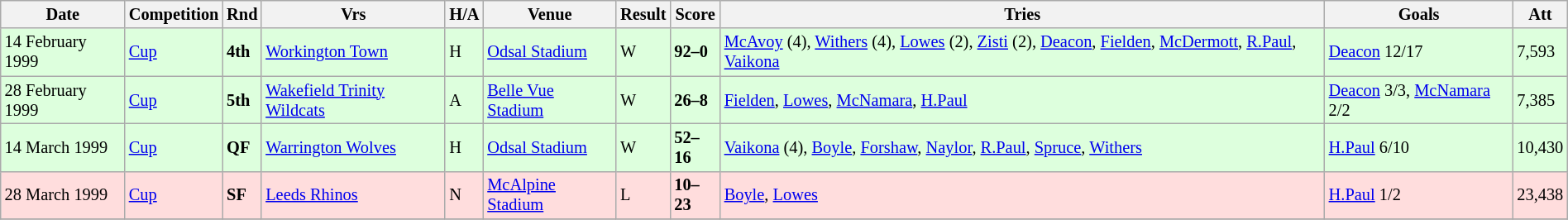<table class="wikitable" style="font-size:85%;" width="100%">
<tr>
<th>Date</th>
<th>Competition</th>
<th>Rnd</th>
<th>Vrs</th>
<th>H/A</th>
<th>Venue</th>
<th>Result</th>
<th>Score</th>
<th>Tries</th>
<th>Goals</th>
<th>Att</th>
</tr>
<tr style="background:#ddffdd;" width=20|>
<td>14 February 1999</td>
<td><a href='#'>Cup</a></td>
<td><strong>4th</strong></td>
<td><a href='#'>Workington Town</a></td>
<td>H</td>
<td><a href='#'>Odsal Stadium</a></td>
<td>W</td>
<td><strong>92–0</strong></td>
<td><a href='#'>McAvoy</a> (4), <a href='#'>Withers</a> (4), <a href='#'>Lowes</a> (2), <a href='#'>Zisti</a> (2), <a href='#'>Deacon</a>, <a href='#'>Fielden</a>, <a href='#'>McDermott</a>, <a href='#'>R.Paul</a>, <a href='#'>Vaikona</a></td>
<td><a href='#'>Deacon</a> 12/17</td>
<td>7,593</td>
</tr>
<tr style="background:#ddffdd;" width=20|>
<td>28 February 1999</td>
<td><a href='#'>Cup</a></td>
<td><strong>5th</strong></td>
<td><a href='#'>Wakefield Trinity Wildcats</a></td>
<td>A</td>
<td><a href='#'>Belle Vue Stadium</a></td>
<td>W</td>
<td><strong>26–8</strong></td>
<td><a href='#'>Fielden</a>, <a href='#'>Lowes</a>, <a href='#'>McNamara</a>, <a href='#'>H.Paul</a></td>
<td><a href='#'>Deacon</a> 3/3, <a href='#'>McNamara</a> 2/2</td>
<td>7,385</td>
</tr>
<tr style="background:#ddffdd;" width=20|>
<td>14 March 1999</td>
<td><a href='#'>Cup</a></td>
<td><strong>QF</strong></td>
<td><a href='#'>Warrington Wolves</a></td>
<td>H</td>
<td><a href='#'>Odsal Stadium</a></td>
<td>W</td>
<td><strong>52–16</strong></td>
<td><a href='#'>Vaikona</a> (4), <a href='#'>Boyle</a>, <a href='#'>Forshaw</a>, <a href='#'>Naylor</a>, <a href='#'>R.Paul</a>, <a href='#'>Spruce</a>, <a href='#'>Withers</a></td>
<td><a href='#'>H.Paul</a> 6/10</td>
<td>10,430</td>
</tr>
<tr style="background:#ffdddd;" width=20|>
<td>28 March 1999</td>
<td><a href='#'>Cup</a></td>
<td><strong>SF</strong></td>
<td><a href='#'>Leeds Rhinos</a></td>
<td>N</td>
<td><a href='#'>McAlpine Stadium</a></td>
<td>L</td>
<td><strong>10–23</strong></td>
<td><a href='#'>Boyle</a>, <a href='#'>Lowes</a></td>
<td><a href='#'>H.Paul</a> 1/2</td>
<td>23,438</td>
</tr>
<tr>
</tr>
</table>
